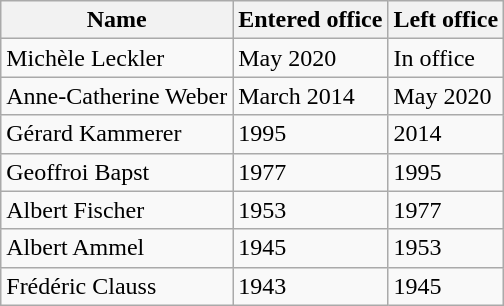<table class="wikitable" border="1">
<tr>
<th>Name</th>
<th>Entered office</th>
<th>Left office</th>
</tr>
<tr>
<td>Michèle Leckler</td>
<td>May 2020</td>
<td>In office</td>
</tr>
<tr>
<td>Anne-Catherine Weber</td>
<td>March 2014</td>
<td>May 2020</td>
</tr>
<tr>
<td>Gérard Kammerer</td>
<td>1995</td>
<td>2014</td>
</tr>
<tr>
<td>Geoffroi Bapst</td>
<td>1977</td>
<td>1995</td>
</tr>
<tr>
<td>Albert Fischer</td>
<td>1953</td>
<td>1977</td>
</tr>
<tr>
<td>Albert Ammel</td>
<td>1945</td>
<td>1953</td>
</tr>
<tr>
<td>Frédéric Clauss</td>
<td>1943</td>
<td>1945</td>
</tr>
</table>
